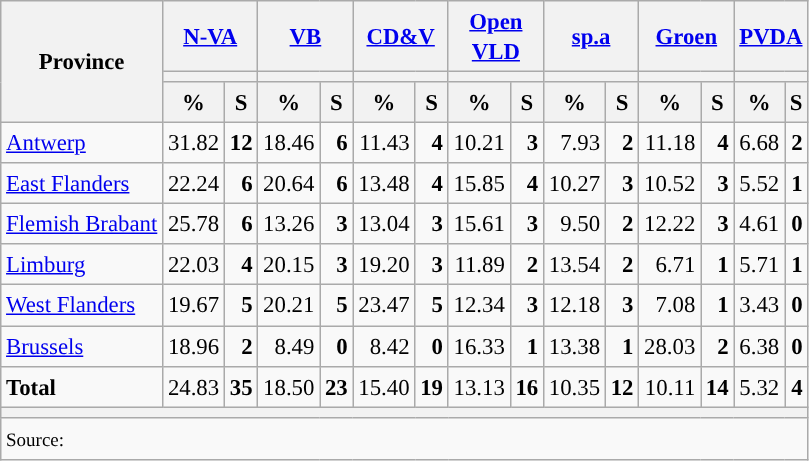<table class="wikitable sortable" style="text-align:right; font-size:95%; line-height:20px;">
<tr>
<th rowspan="3">Province</th>
<th colspan="2" width="30px" class="unsortable"><a href='#'>N-VA</a></th>
<th colspan="2" width="30px" class="unsortable"><a href='#'>VB</a></th>
<th colspan="2" width="30px" class="unsortable"><a href='#'>CD&V</a></th>
<th colspan="2" width="30px" class="unsortable"><a href='#'>Open VLD</a></th>
<th colspan="2"><a href='#'>sp.a</a></th>
<th colspan="2"><a href='#'>Groen</a></th>
<th colspan="2" width="30px" class="unsortable"><a href='#'>PVDA</a></th>
</tr>
<tr>
<th colspan="2" style="background:"></th>
<th colspan="2" style="background:"></th>
<th colspan="2" style="background:"></th>
<th colspan="2" style="background:"></th>
<th colspan="2" style="background: "></th>
<th colspan="2" style="background: "></th>
<th colspan="2" style="background: "></th>
</tr>
<tr>
<th data-sort-type="number">%</th>
<th data-sort-type="number">S</th>
<th data-sort-type="number">%</th>
<th data-sort-type="number">S</th>
<th data-sort-type="number">%</th>
<th data-sort-type="number">S</th>
<th data-sort-type="number">%</th>
<th data-sort-type="number">S</th>
<th>%</th>
<th>S</th>
<th>%</th>
<th>S</th>
<th data-sort-type="number">%</th>
<th data-sort-type="number">S</th>
</tr>
<tr>
<td align="left"><a href='#'>Antwerp</a></td>
<td style="background:">31.82</td>
<td><strong>12</strong></td>
<td>18.46</td>
<td><strong>6</strong></td>
<td>11.43</td>
<td><strong>4</strong></td>
<td>10.21</td>
<td><strong>3</strong></td>
<td>7.93</td>
<td><strong>2</strong></td>
<td>11.18</td>
<td><strong>4</strong></td>
<td>6.68</td>
<td><strong>2</strong></td>
</tr>
<tr>
<td align="left"><a href='#'>East Flanders</a></td>
<td style="background:">22.24</td>
<td><strong>6</strong></td>
<td>20.64</td>
<td><strong>6</strong></td>
<td>13.48</td>
<td><strong>4</strong></td>
<td>15.85</td>
<td><strong>4</strong></td>
<td>10.27</td>
<td><strong>3</strong></td>
<td>10.52</td>
<td><strong>3</strong></td>
<td>5.52</td>
<td><strong>1</strong></td>
</tr>
<tr>
<td align="left"><a href='#'>Flemish Brabant</a></td>
<td style="background:">25.78</td>
<td><strong>6</strong></td>
<td>13.26</td>
<td><strong>3</strong></td>
<td>13.04</td>
<td><strong>3</strong></td>
<td>15.61</td>
<td><strong>3</strong></td>
<td>9.50</td>
<td><strong>2</strong></td>
<td>12.22</td>
<td><strong>3</strong></td>
<td>4.61</td>
<td><strong>0</strong></td>
</tr>
<tr>
<td align="left"><a href='#'>Limburg</a></td>
<td style="background:">22.03</td>
<td><strong>4</strong></td>
<td>20.15</td>
<td><strong>3</strong></td>
<td>19.20</td>
<td><strong>3</strong></td>
<td>11.89</td>
<td><strong>2</strong></td>
<td>13.54</td>
<td><strong>2</strong></td>
<td>6.71</td>
<td><strong>1</strong></td>
<td>5.71</td>
<td><strong>1</strong></td>
</tr>
<tr>
<td align="left"><a href='#'>West Flanders</a></td>
<td>19.67</td>
<td><strong>5</strong></td>
<td>20.21</td>
<td><strong>5</strong></td>
<td style="background:">23.47</td>
<td><strong>5</strong></td>
<td>12.34</td>
<td><strong>3</strong></td>
<td>12.18</td>
<td><strong>3</strong></td>
<td>7.08</td>
<td><strong>1</strong></td>
<td>3.43</td>
<td><strong>0</strong></td>
</tr>
<tr>
<td align="left"><a href='#'>Brussels</a></td>
<td>18.96</td>
<td><strong>2</strong></td>
<td>8.49</td>
<td><strong>0</strong></td>
<td>8.42</td>
<td><strong>0</strong></td>
<td>16.33</td>
<td><strong>1</strong></td>
<td>13.38</td>
<td><strong>1</strong></td>
<td style="background:">28.03</td>
<td><strong>2</strong></td>
<td>6.38</td>
<td><strong>0</strong></td>
</tr>
<tr>
<td align="left"><strong>Total</strong></td>
<td style="background:">24.83</td>
<td><strong>35</strong></td>
<td>18.50</td>
<td><strong>23</strong></td>
<td>15.40</td>
<td><strong>19</strong></td>
<td>13.13</td>
<td><strong>16</strong></td>
<td>10.35</td>
<td><strong>12</strong></td>
<td>10.11</td>
<td><strong>14</strong></td>
<td>5.32</td>
<td><strong>4</strong></td>
</tr>
<tr>
<th colspan="15"></th>
</tr>
<tr>
<th colspan="15" style="text-align:left; font-weight:normal; background:#F9F9F9"><small>Source: </small></th>
</tr>
</table>
